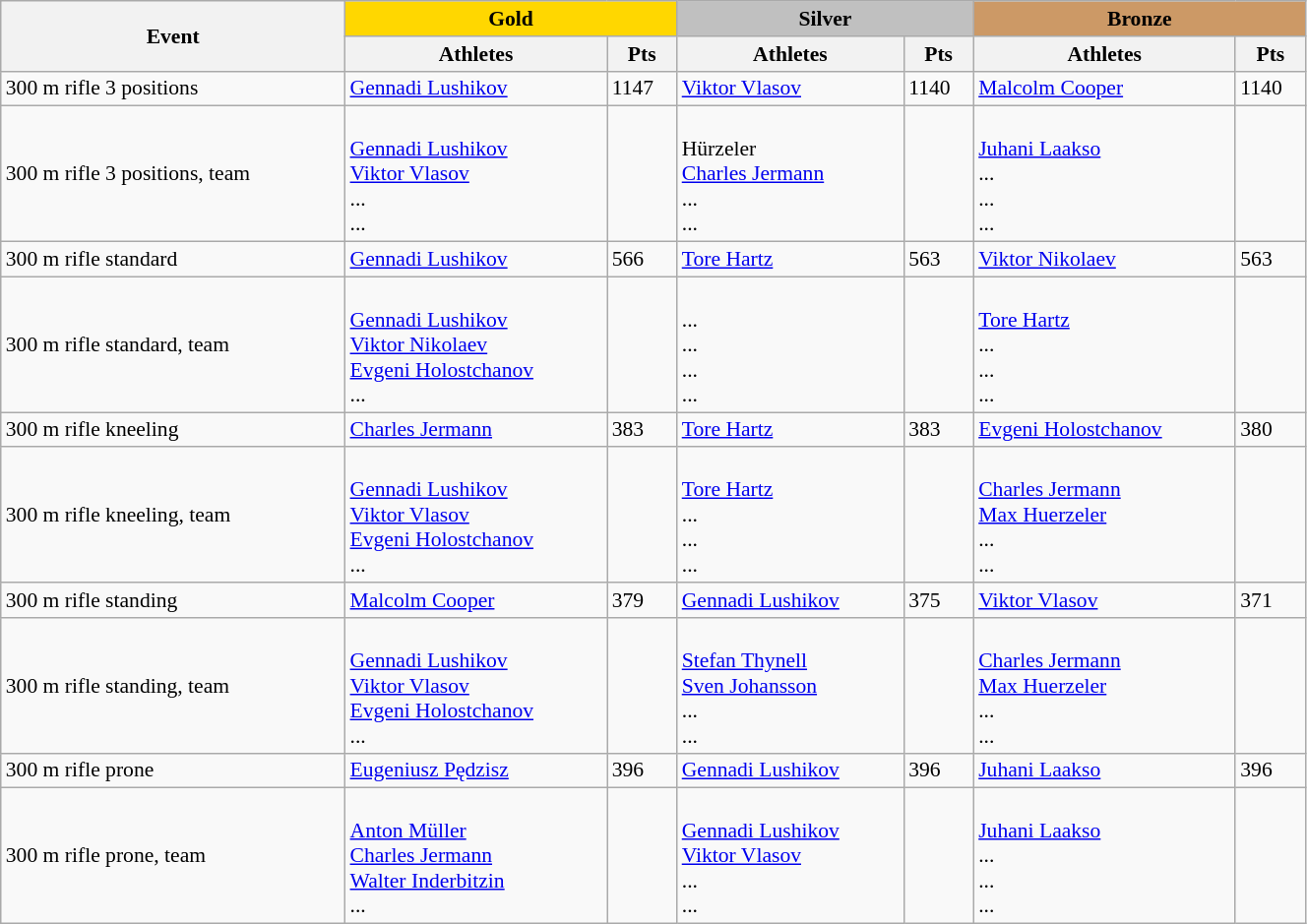<table class="wikitable" width=70% style="font-size:90%; text-align:left;">
<tr align=center>
<th rowspan=2>Event</th>
<td colspan=2 bgcolor=gold><strong>Gold</strong></td>
<td colspan=2 bgcolor=silver><strong>Silver</strong></td>
<td colspan=2 bgcolor=cc9966><strong>Bronze</strong></td>
</tr>
<tr>
<th>Athletes</th>
<th>Pts</th>
<th>Athletes</th>
<th>Pts</th>
<th>Athletes</th>
<th>Pts</th>
</tr>
<tr>
<td>300 m rifle 3 positions</td>
<td> <a href='#'>Gennadi Lushikov</a></td>
<td>1147</td>
<td> <a href='#'>Viktor Vlasov</a></td>
<td>1140</td>
<td> <a href='#'>Malcolm Cooper</a></td>
<td>1140</td>
</tr>
<tr>
<td>300 m rifle 3 positions, team</td>
<td><br><a href='#'>Gennadi Lushikov</a><br><a href='#'>Viktor Vlasov</a><br>...<br>...</td>
<td></td>
<td><br>Hürzeler<br><a href='#'>Charles Jermann</a><br>...<br>...</td>
<td></td>
<td><br><a href='#'>Juhani Laakso</a><br>...<br>...<br>...</td>
<td></td>
</tr>
<tr>
<td>300 m rifle standard</td>
<td> <a href='#'>Gennadi Lushikov</a></td>
<td>566</td>
<td> <a href='#'>Tore Hartz</a></td>
<td>563</td>
<td> <a href='#'>Viktor Nikolaev</a></td>
<td>563</td>
</tr>
<tr>
<td>300 m rifle standard, team</td>
<td><br><a href='#'>Gennadi Lushikov</a><br><a href='#'>Viktor Nikolaev</a><br><a href='#'>Evgeni Holostchanov</a><br>...</td>
<td></td>
<td><br>...<br>...<br>...<br>...</td>
<td></td>
<td><br><a href='#'>Tore Hartz</a><br>...<br>...<br>...</td>
<td></td>
</tr>
<tr>
<td>300 m rifle kneeling</td>
<td> <a href='#'>Charles Jermann</a></td>
<td>383</td>
<td> <a href='#'>Tore Hartz</a></td>
<td>383</td>
<td> <a href='#'>Evgeni Holostchanov</a></td>
<td>380</td>
</tr>
<tr>
<td>300 m rifle kneeling, team</td>
<td><br><a href='#'>Gennadi Lushikov</a><br><a href='#'>Viktor Vlasov</a><br><a href='#'>Evgeni Holostchanov</a><br>...</td>
<td></td>
<td><br><a href='#'>Tore Hartz</a><br>...<br>...<br>...</td>
<td></td>
<td><br><a href='#'>Charles Jermann</a><br><a href='#'>Max Huerzeler</a><br>...<br>...</td>
<td></td>
</tr>
<tr>
<td>300 m rifle standing</td>
<td> <a href='#'>Malcolm Cooper</a></td>
<td>379</td>
<td> <a href='#'>Gennadi Lushikov</a></td>
<td>375</td>
<td> <a href='#'>Viktor Vlasov</a></td>
<td>371</td>
</tr>
<tr>
<td>300 m rifle standing, team</td>
<td><br><a href='#'>Gennadi Lushikov</a><br><a href='#'>Viktor Vlasov</a><br><a href='#'>Evgeni Holostchanov</a><br>...</td>
<td></td>
<td><br><a href='#'>Stefan Thynell</a><br><a href='#'>Sven Johansson</a><br>...<br>...</td>
<td></td>
<td><br><a href='#'>Charles Jermann</a><br><a href='#'>Max Huerzeler</a><br>...<br>...</td>
<td></td>
</tr>
<tr>
<td>300 m rifle prone</td>
<td> <a href='#'>Eugeniusz Pędzisz</a></td>
<td>396</td>
<td> <a href='#'>Gennadi Lushikov</a></td>
<td>396</td>
<td> <a href='#'>Juhani Laakso</a></td>
<td>396</td>
</tr>
<tr>
<td>300 m rifle prone, team</td>
<td><br><a href='#'>Anton Müller</a><br><a href='#'>Charles Jermann</a><br><a href='#'>Walter Inderbitzin</a><br>...</td>
<td></td>
<td><br><a href='#'>Gennadi Lushikov</a><br><a href='#'>Viktor Vlasov</a><br>...<br>...</td>
<td></td>
<td><br><a href='#'>Juhani Laakso</a><br>...<br>...<br>...</td>
<td></td>
</tr>
</table>
